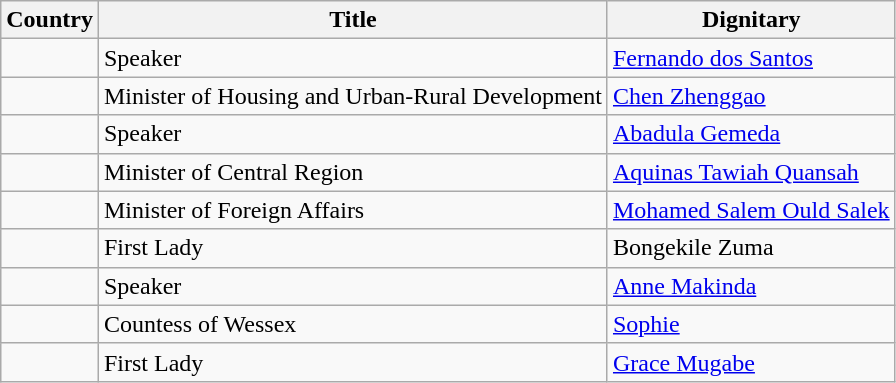<table class="wikitable sortable">
<tr>
<th>Country</th>
<th>Title</th>
<th>Dignitary</th>
</tr>
<tr>
<td></td>
<td>Speaker</td>
<td><a href='#'>Fernando dos Santos</a></td>
</tr>
<tr>
<td></td>
<td>Minister of Housing and Urban-Rural Development</td>
<td><a href='#'>Chen Zhenggao</a></td>
</tr>
<tr>
<td></td>
<td>Speaker</td>
<td><a href='#'>Abadula Gemeda</a></td>
</tr>
<tr>
<td></td>
<td>Minister of Central Region</td>
<td><a href='#'>Aquinas Tawiah Quansah</a></td>
</tr>
<tr>
<td></td>
<td>Minister of Foreign Affairs</td>
<td><a href='#'>Mohamed Salem Ould Salek</a></td>
</tr>
<tr>
<td></td>
<td>First Lady</td>
<td>Bongekile Zuma</td>
</tr>
<tr>
<td></td>
<td>Speaker</td>
<td><a href='#'>Anne Makinda</a></td>
</tr>
<tr>
<td></td>
<td>Countess of Wessex</td>
<td><a href='#'>Sophie</a></td>
</tr>
<tr>
<td></td>
<td>First Lady</td>
<td><a href='#'>Grace Mugabe</a></td>
</tr>
</table>
